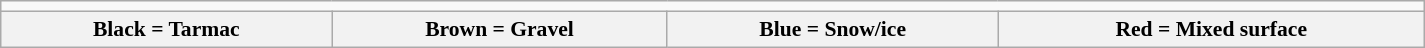<table class="wikitable" width="100%" align=center style="font-size:90%; max-width: 950px;">
<tr>
<td align=center colspan=4></td>
</tr>
<tr>
<th>Black = Tarmac</th>
<th>Brown = Gravel</th>
<th>Blue = Snow/ice</th>
<th>Red = Mixed surface</th>
</tr>
</table>
